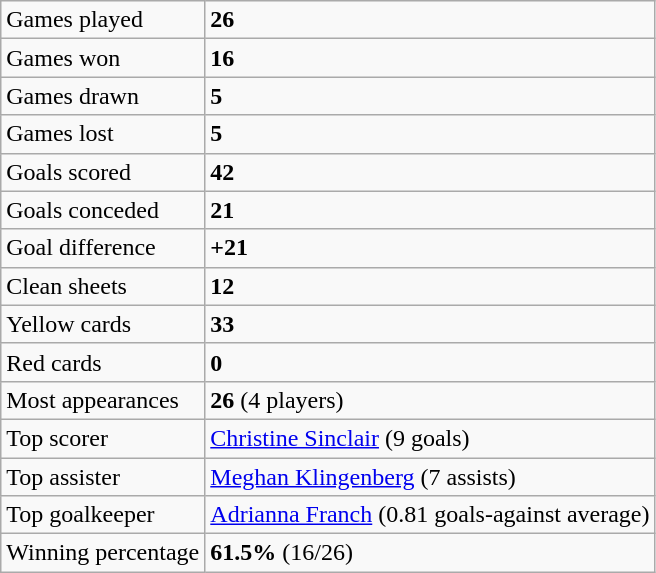<table class="wikitable">
<tr>
<td>Games played</td>
<td><strong>26</strong></td>
</tr>
<tr>
<td>Games won</td>
<td><strong>16</strong></td>
</tr>
<tr>
<td>Games drawn</td>
<td><strong>5</strong></td>
</tr>
<tr>
<td>Games lost</td>
<td><strong>5</strong></td>
</tr>
<tr>
<td>Goals scored</td>
<td><strong>42</strong></td>
</tr>
<tr>
<td>Goals conceded</td>
<td><strong>21</strong></td>
</tr>
<tr>
<td>Goal difference</td>
<td><strong>+21</strong></td>
</tr>
<tr>
<td>Clean sheets</td>
<td><strong>12</strong></td>
</tr>
<tr>
<td>Yellow cards</td>
<td><strong>33</strong></td>
</tr>
<tr>
<td>Red cards</td>
<td><strong>0</strong></td>
</tr>
<tr>
<td>Most appearances</td>
<td><strong>26</strong> (4 players)</td>
</tr>
<tr>
<td>Top scorer</td>
<td> <a href='#'>Christine Sinclair</a> (9 goals)</td>
</tr>
<tr>
<td>Top assister</td>
<td> <a href='#'>Meghan Klingenberg</a> (7 assists)</td>
</tr>
<tr>
<td>Top goalkeeper</td>
<td> <a href='#'>Adrianna Franch</a> (0.81 goals-against average)</td>
</tr>
<tr>
<td>Winning percentage</td>
<td><strong>61.5%</strong> (16/26)</td>
</tr>
</table>
